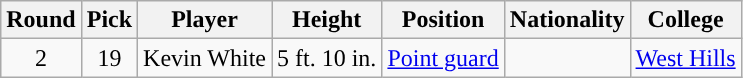<table class="wikitable sortable sortable">
<tr>
<th>Round</th>
<th>Pick</th>
<th>Player</th>
<th>Height</th>
<th>Position</th>
<th>Nationality</th>
<th>College</th>
</tr>
<tr style="text-align: center">
<td>2</td>
<td>19</td>
<td>Kevin White</td>
<td>5 ft. 10 in.</td>
<td><a href='#'>Point guard</a></td>
<td></td>
<td><a href='#'>West Hills</a></td>
</tr>
</table>
